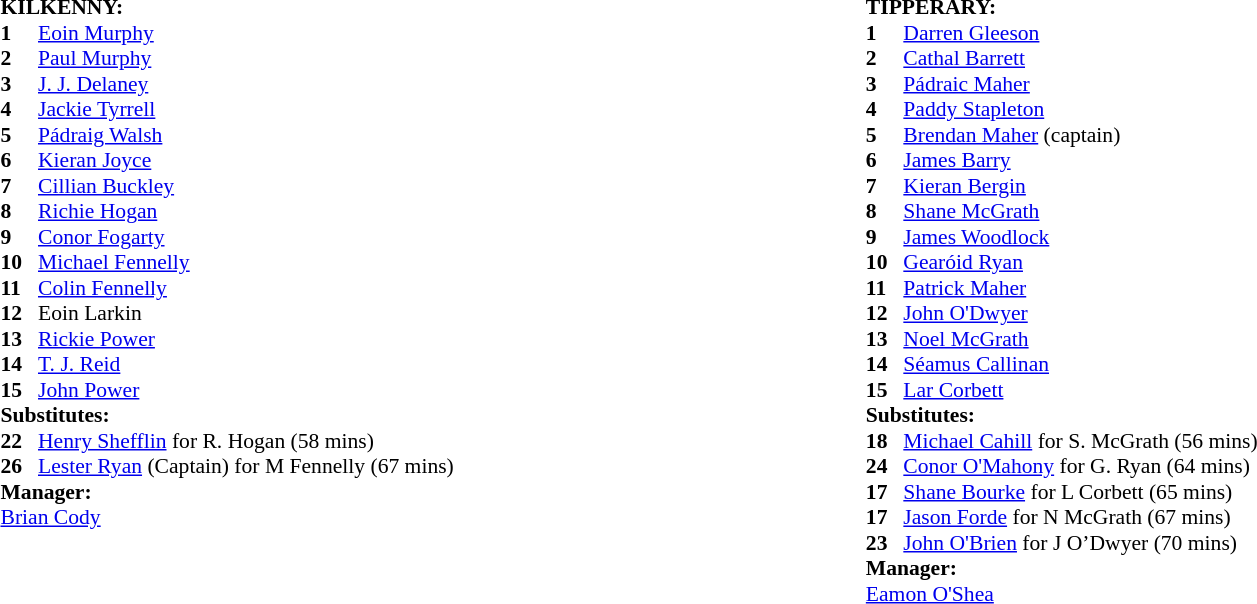<table width="75%">
<tr>
<td valign="top" width="50%"><br><table style="font-size: 90%" cellspacing="0" cellpadding="0">
<tr>
<td colspan="4"><strong>KILKENNY:</strong></td>
</tr>
<tr>
<th width=25></th>
</tr>
<tr>
<td><strong>1</strong></td>
<td><a href='#'>Eoin Murphy</a></td>
<td></td>
<td></td>
</tr>
<tr>
<td><strong>2</strong></td>
<td><a href='#'>Paul Murphy</a></td>
<td></td>
<td></td>
</tr>
<tr>
<td><strong>3</strong></td>
<td><a href='#'>J. J. Delaney</a></td>
<td></td>
<td></td>
</tr>
<tr>
<td><strong>4</strong></td>
<td><a href='#'>Jackie Tyrrell</a></td>
<td></td>
<td></td>
</tr>
<tr>
<td><strong>5</strong></td>
<td><a href='#'>Pádraig Walsh</a></td>
<td></td>
<td></td>
</tr>
<tr>
<td><strong>6</strong></td>
<td><a href='#'>Kieran Joyce</a></td>
<td></td>
<td></td>
</tr>
<tr>
<td><strong>7</strong></td>
<td><a href='#'>Cillian Buckley</a></td>
<td></td>
<td></td>
</tr>
<tr>
<td><strong>8</strong></td>
<td><a href='#'>Richie Hogan</a></td>
<td></td>
<td></td>
</tr>
<tr>
<td><strong>9</strong></td>
<td><a href='#'>Conor Fogarty</a></td>
<td></td>
<td></td>
</tr>
<tr>
<td><strong>10</strong></td>
<td><a href='#'>Michael Fennelly</a></td>
<td></td>
<td></td>
</tr>
<tr>
<td><strong>11</strong></td>
<td><a href='#'>Colin Fennelly</a></td>
<td></td>
<td></td>
</tr>
<tr>
<td><strong>12</strong></td>
<td>Eoin Larkin</td>
<td></td>
<td></td>
</tr>
<tr>
<td><strong>13</strong></td>
<td><a href='#'>Rickie Power</a></td>
<td></td>
<td></td>
</tr>
<tr>
<td><strong>14</strong></td>
<td><a href='#'>T. J. Reid</a></td>
<td></td>
<td></td>
</tr>
<tr>
<td><strong>15</strong></td>
<td><a href='#'>John Power</a></td>
<td></td>
<td></td>
</tr>
<tr>
<td colspan=3><strong>Substitutes:</strong></td>
</tr>
<tr>
<td><strong>22</strong></td>
<td><a href='#'>Henry Shefflin</a> for R. Hogan  (58 mins)</td>
</tr>
<tr>
<td><strong>26</strong></td>
<td><a href='#'>Lester Ryan</a> (Captain) for M Fennelly (67 mins)</td>
</tr>
<tr>
<td colspan=3><strong>Manager:</strong></td>
</tr>
<tr>
<td colspan=4><a href='#'>Brian Cody</a></td>
</tr>
</table>
</td>
<td valign="top" width="50%"><br><table style="font-size: 90%" cellspacing="0" cellpadding="0" align=center>
<tr>
<td colspan="4"><strong>TIPPERARY:</strong></td>
</tr>
<tr>
<th width=25></th>
</tr>
<tr>
<td><strong>1</strong></td>
<td><a href='#'>Darren Gleeson</a></td>
<td></td>
<td></td>
</tr>
<tr>
<td><strong>2</strong></td>
<td><a href='#'>Cathal Barrett</a></td>
<td></td>
<td></td>
</tr>
<tr>
<td><strong>3</strong></td>
<td><a href='#'>Pádraic Maher</a></td>
<td></td>
<td></td>
</tr>
<tr>
<td><strong>4</strong></td>
<td><a href='#'>Paddy Stapleton</a></td>
<td></td>
<td></td>
</tr>
<tr>
<td><strong>5</strong></td>
<td><a href='#'>Brendan Maher</a> (captain)</td>
<td></td>
<td></td>
</tr>
<tr>
<td><strong>6</strong></td>
<td><a href='#'>James Barry</a></td>
<td></td>
<td></td>
</tr>
<tr>
<td><strong>7</strong></td>
<td><a href='#'>Kieran Bergin</a></td>
<td></td>
<td></td>
</tr>
<tr>
<td><strong>8</strong></td>
<td><a href='#'>Shane McGrath</a></td>
<td></td>
<td></td>
</tr>
<tr>
<td><strong>9</strong></td>
<td><a href='#'>James Woodlock</a></td>
<td></td>
<td></td>
</tr>
<tr>
<td><strong>10</strong></td>
<td><a href='#'>Gearóid Ryan</a></td>
<td></td>
<td></td>
</tr>
<tr>
<td><strong>11</strong></td>
<td><a href='#'>Patrick Maher</a></td>
<td></td>
<td></td>
</tr>
<tr>
<td><strong>12</strong></td>
<td><a href='#'>John O'Dwyer</a></td>
<td></td>
<td></td>
</tr>
<tr>
<td><strong>13</strong></td>
<td><a href='#'>Noel McGrath</a></td>
<td></td>
<td></td>
</tr>
<tr>
<td><strong>14</strong></td>
<td><a href='#'>Séamus Callinan</a></td>
<td></td>
<td></td>
</tr>
<tr>
<td><strong>15</strong></td>
<td><a href='#'>Lar Corbett</a></td>
<td></td>
<td></td>
</tr>
<tr>
<td colspan=3><strong>Substitutes:</strong></td>
</tr>
<tr>
<td><strong>18</strong></td>
<td><a href='#'>Michael Cahill</a> for S. McGrath (56 mins)</td>
</tr>
<tr>
<td><strong>24</strong></td>
<td><a href='#'>Conor O'Mahony</a> for G. Ryan (64 mins)</td>
</tr>
<tr>
<td><strong>17</strong></td>
<td><a href='#'>Shane Bourke</a> for L Corbett  (65 mins)</td>
</tr>
<tr>
<td><strong>17</strong></td>
<td><a href='#'>Jason Forde</a> for N McGrath (67 mins)</td>
</tr>
<tr>
<td><strong>23</strong></td>
<td><a href='#'>John O'Brien</a> for J O’Dwyer (70 mins)</td>
</tr>
<tr>
<td colspan=3><strong>Manager:</strong></td>
</tr>
<tr>
<td colspan=3><a href='#'>Eamon O'Shea</a></td>
</tr>
</table>
</td>
</tr>
</table>
